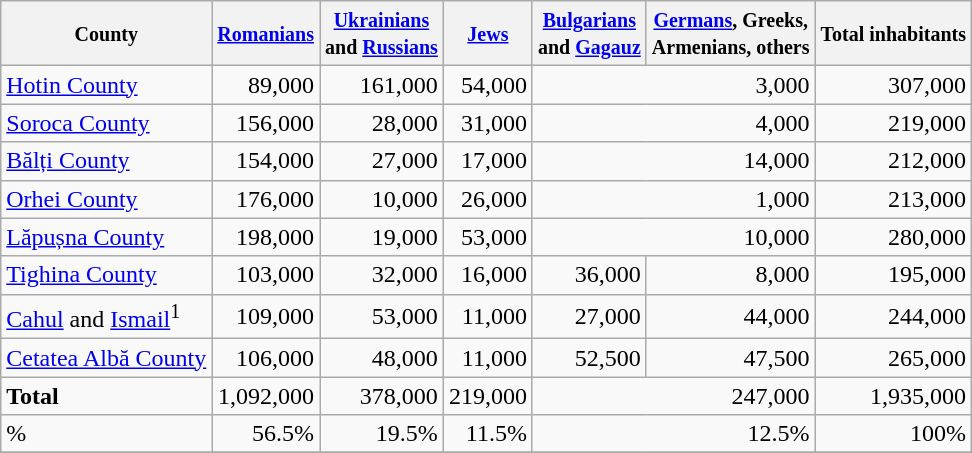<table class="wikitable">
<tr>
<th><small>County</small></th>
<th><small><a href='#'>Romanians</a></small></th>
<th><small><a href='#'>Ukrainians</a><br>and <a href='#'>Russians</a></small></th>
<th><small><a href='#'>Jews</a></small></th>
<th><small><a href='#'>Bulgarians</a><br>and <a href='#'>Gagauz</a></small></th>
<th><small><a href='#'>Germans</a>, Greeks,<br>Armenians, others</small></th>
<th><small>Total inhabitants</small></th>
</tr>
<tr>
<td><a href='#'>Hotin County</a></td>
<td align="right">89,000</td>
<td align="right">161,000</td>
<td align="right">54,000</td>
<td colspan="2" align="right">3,000</td>
<td align="right">307,000</td>
</tr>
<tr>
<td><a href='#'>Soroca County</a></td>
<td align="right">156,000</td>
<td align="right">28,000</td>
<td align="right">31,000</td>
<td colspan="2" align="right">4,000</td>
<td align="right">219,000</td>
</tr>
<tr>
<td><a href='#'>Bălți County</a></td>
<td align="right">154,000</td>
<td align="right">27,000</td>
<td align="right">17,000</td>
<td colspan="2" align="right">14,000</td>
<td align="right">212,000</td>
</tr>
<tr>
<td><a href='#'>Orhei County</a></td>
<td align="right">176,000</td>
<td align="right">10,000</td>
<td align="right">26,000</td>
<td colspan="2" align="right">1,000</td>
<td align="right">213,000</td>
</tr>
<tr>
<td><a href='#'>Lăpușna County</a></td>
<td align="right">198,000</td>
<td align="right">19,000</td>
<td align="right">53,000</td>
<td colspan="2" align="right">10,000</td>
<td align="right">280,000</td>
</tr>
<tr>
<td><a href='#'>Tighina County</a></td>
<td align="right">103,000</td>
<td align="right">32,000</td>
<td align="right">16,000</td>
<td align="right">36,000</td>
<td align="right">8,000</td>
<td align="right">195,000</td>
</tr>
<tr>
<td><a href='#'>Cahul</a> and <a href='#'>Ismail</a><sup>1</sup></td>
<td align="right">109,000</td>
<td align="right">53,000</td>
<td align="right">11,000</td>
<td align="right">27,000</td>
<td align="right">44,000</td>
<td align="right">244,000</td>
</tr>
<tr>
<td><a href='#'>Cetatea Albă County</a></td>
<td align="right">106,000</td>
<td align="right">48,000</td>
<td align="right">11,000</td>
<td align="right">52,500</td>
<td align="right">47,500</td>
<td align="right">265,000</td>
</tr>
<tr>
<td><strong>Total</strong></td>
<td align="right">1,092,000</td>
<td align="right">378,000</td>
<td align="right">219,000</td>
<td colspan="2" align="right">247,000</td>
<td align="right">1,935,000</td>
</tr>
<tr>
<td>%</td>
<td align="right">56.5%</td>
<td align="right">19.5%</td>
<td align="right">11.5%</td>
<td colspan="2" align="right">12.5%</td>
<td align="right">100%</td>
</tr>
<tr>
</tr>
</table>
